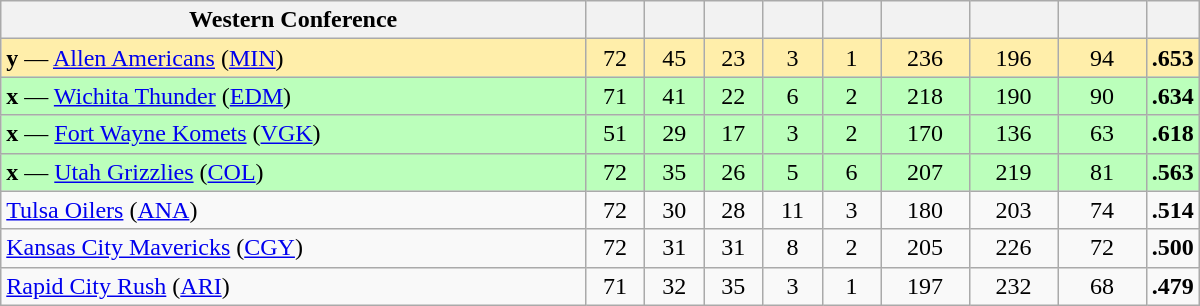<table class="wikitable sortable" style="text-align:center; width:50em">
<tr>
<th style="width:50%;" class="unsortable">Western Conference</th>
<th width="5%"></th>
<th width="5%"></th>
<th width="5%"></th>
<th width="5%"></th>
<th width="5%"></th>
<th width="7.5%"></th>
<th width="7.5%"></th>
<th width="7.5%"></th>
<th width="7.5%"></th>
</tr>
<tr bgcolor=#ffeeaa>
<td align=left><strong>y</strong> — <a href='#'>Allen Americans</a> (<a href='#'>MIN</a>)</td>
<td>72</td>
<td>45</td>
<td>23</td>
<td>3</td>
<td>1</td>
<td>236</td>
<td>196</td>
<td>94</td>
<td><strong>.653</strong></td>
</tr>
<tr bgcolor=#bbffbb>
<td align=left><strong>x</strong> — <a href='#'>Wichita Thunder</a> (<a href='#'>EDM</a>)</td>
<td>71</td>
<td>41</td>
<td>22</td>
<td>6</td>
<td>2</td>
<td>218</td>
<td>190</td>
<td>90</td>
<td><strong>.634</strong></td>
</tr>
<tr bgcolor=#bbffbb>
<td align=left><strong>x</strong> — <a href='#'>Fort Wayne Komets</a> (<a href='#'>VGK</a>)</td>
<td>51</td>
<td>29</td>
<td>17</td>
<td>3</td>
<td>2</td>
<td>170</td>
<td>136</td>
<td>63</td>
<td><strong>.618</strong></td>
</tr>
<tr bgcolor=#bbffbb>
<td align=left><strong>x</strong> — <a href='#'>Utah Grizzlies</a> (<a href='#'>COL</a>)</td>
<td>72</td>
<td>35</td>
<td>26</td>
<td>5</td>
<td>6</td>
<td>207</td>
<td>219</td>
<td>81</td>
<td><strong>.563</strong></td>
</tr>
<tr bgcolor=>
<td align=left><a href='#'>Tulsa Oilers</a> (<a href='#'>ANA</a>)</td>
<td>72</td>
<td>30</td>
<td>28</td>
<td>11</td>
<td>3</td>
<td>180</td>
<td>203</td>
<td>74</td>
<td><strong>.514</strong></td>
</tr>
<tr bgcolor=>
<td align=left><a href='#'>Kansas City Mavericks</a> (<a href='#'>CGY</a>)</td>
<td>72</td>
<td>31</td>
<td>31</td>
<td>8</td>
<td>2</td>
<td>205</td>
<td>226</td>
<td>72</td>
<td><strong>.500</strong></td>
</tr>
<tr bgcolor=>
<td align=left><a href='#'>Rapid City Rush</a> (<a href='#'>ARI</a>)</td>
<td>71</td>
<td>32</td>
<td>35</td>
<td>3</td>
<td>1</td>
<td>197</td>
<td>232</td>
<td>68</td>
<td><strong>.479</strong></td>
</tr>
</table>
